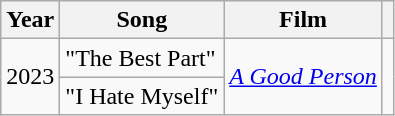<table class="wikitable">
<tr>
<th>Year</th>
<th>Song</th>
<th>Film</th>
<th></th>
</tr>
<tr>
<td rowspan="2">2023</td>
<td>"The Best Part"</td>
<td rowspan="2"><em><a href='#'>A Good Person</a></em></td>
<td rowspan="2"></td>
</tr>
<tr>
<td>"I Hate Myself"</td>
</tr>
</table>
